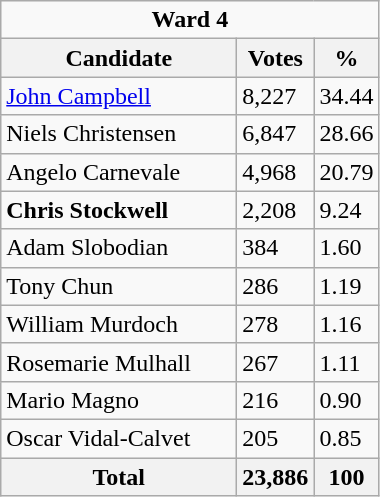<table class="wikitable">
<tr>
<td Colspan="3" align="center"><strong>Ward 4</strong></td>
</tr>
<tr>
<th width="150px">Candidate</th>
<th>Votes</th>
<th>%</th>
</tr>
<tr>
<td><a href='#'>John Campbell</a></td>
<td>8,227</td>
<td>34.44</td>
</tr>
<tr>
<td>Niels Christensen</td>
<td>6,847</td>
<td>28.66</td>
</tr>
<tr>
<td>Angelo Carnevale</td>
<td>4,968</td>
<td>20.79</td>
</tr>
<tr>
<td><strong>Chris Stockwell</strong></td>
<td>2,208</td>
<td>9.24</td>
</tr>
<tr>
<td>Adam Slobodian</td>
<td>384</td>
<td>1.60</td>
</tr>
<tr>
<td>Tony Chun</td>
<td>286</td>
<td>1.19</td>
</tr>
<tr>
<td>William Murdoch</td>
<td>278</td>
<td>1.16</td>
</tr>
<tr>
<td>Rosemarie Mulhall</td>
<td>267</td>
<td>1.11</td>
</tr>
<tr>
<td>Mario Magno</td>
<td>216</td>
<td>0.90</td>
</tr>
<tr>
<td>Oscar Vidal-Calvet</td>
<td>205</td>
<td>0.85</td>
</tr>
<tr>
<th>Total</th>
<th align=right>23,886</th>
<th align=right>100</th>
</tr>
</table>
